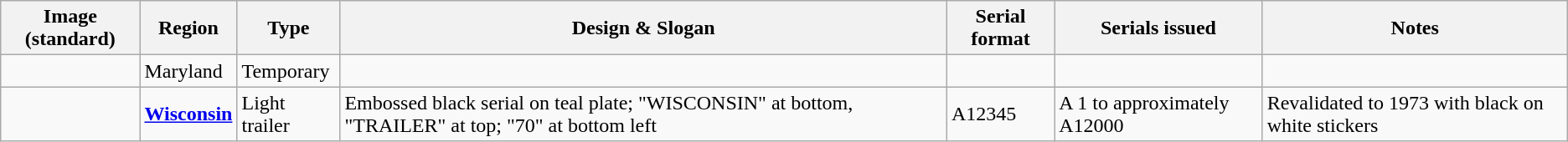<table class="wikitable">
<tr>
<th>Image (standard)</th>
<th>Region</th>
<th>Type</th>
<th>Design & Slogan</th>
<th>Serial format</th>
<th>Serials issued</th>
<th>Notes</th>
</tr>
<tr>
<td></td>
<td>Maryland</td>
<td>Temporary</td>
<td></td>
<td></td>
<td></td>
<td></td>
</tr>
<tr>
<td></td>
<td><a href='#'><strong>Wisconsin</strong></a></td>
<td>Light trailer</td>
<td>Embossed black serial on teal plate; "WISCONSIN" at bottom, "TRAILER" at top; "70" at bottom left</td>
<td>A12345</td>
<td>A 1 to approximately A12000</td>
<td>Revalidated to 1973 with black on white stickers</td>
</tr>
</table>
